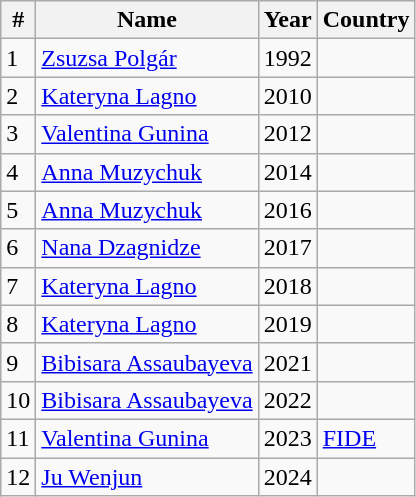<table class="wikitable">
<tr>
<th>#</th>
<th>Name</th>
<th>Year</th>
<th>Country</th>
</tr>
<tr>
<td>1</td>
<td><a href='#'>Zsuzsa Polgár</a></td>
<td>1992</td>
<td></td>
</tr>
<tr>
<td>2</td>
<td><a href='#'>Kateryna Lagno</a></td>
<td>2010</td>
<td></td>
</tr>
<tr>
<td>3</td>
<td><a href='#'>Valentina Gunina</a></td>
<td>2012</td>
<td></td>
</tr>
<tr>
<td>4</td>
<td><a href='#'>Anna Muzychuk</a></td>
<td>2014</td>
<td></td>
</tr>
<tr>
<td>5</td>
<td><a href='#'>Anna Muzychuk</a></td>
<td>2016</td>
<td></td>
</tr>
<tr>
<td>6</td>
<td><a href='#'>Nana Dzagnidze</a></td>
<td>2017</td>
<td></td>
</tr>
<tr>
<td>7</td>
<td><a href='#'>Kateryna Lagno</a></td>
<td>2018</td>
<td></td>
</tr>
<tr>
<td>8</td>
<td><a href='#'>Kateryna Lagno</a></td>
<td>2019</td>
<td></td>
</tr>
<tr>
<td>9</td>
<td><a href='#'>Bibisara Assaubayeva</a></td>
<td>2021</td>
<td></td>
</tr>
<tr>
<td>10</td>
<td><a href='#'>Bibisara Assaubayeva</a></td>
<td>2022</td>
<td></td>
</tr>
<tr>
<td>11</td>
<td><a href='#'>Valentina Gunina</a></td>
<td>2023</td>
<td> <a href='#'>FIDE</a></td>
</tr>
<tr>
<td>12</td>
<td><a href='#'>Ju Wenjun</a></td>
<td>2024</td>
<td></td>
</tr>
</table>
